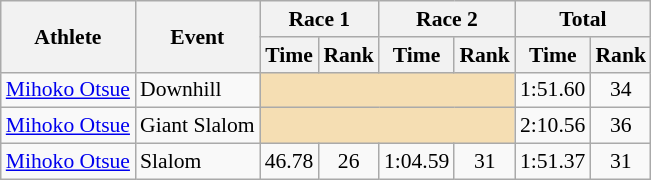<table class="wikitable" style="font-size:90%">
<tr>
<th rowspan="2">Athlete</th>
<th rowspan="2">Event</th>
<th colspan="2">Race 1</th>
<th colspan="2">Race 2</th>
<th colspan="2">Total</th>
</tr>
<tr>
<th>Time</th>
<th>Rank</th>
<th>Time</th>
<th>Rank</th>
<th>Time</th>
<th>Rank</th>
</tr>
<tr>
<td><a href='#'>Mihoko Otsue</a></td>
<td>Downhill</td>
<td colspan="4" bgcolor="wheat"></td>
<td align="center">1:51.60</td>
<td align="center">34</td>
</tr>
<tr>
<td><a href='#'>Mihoko Otsue</a></td>
<td>Giant Slalom</td>
<td colspan="4" bgcolor="wheat"></td>
<td align="center">2:10.56</td>
<td align="center">36</td>
</tr>
<tr>
<td><a href='#'>Mihoko Otsue</a></td>
<td>Slalom</td>
<td align="center">46.78</td>
<td align="center">26</td>
<td align="center">1:04.59</td>
<td align="center">31</td>
<td align="center">1:51.37</td>
<td align="center">31</td>
</tr>
</table>
